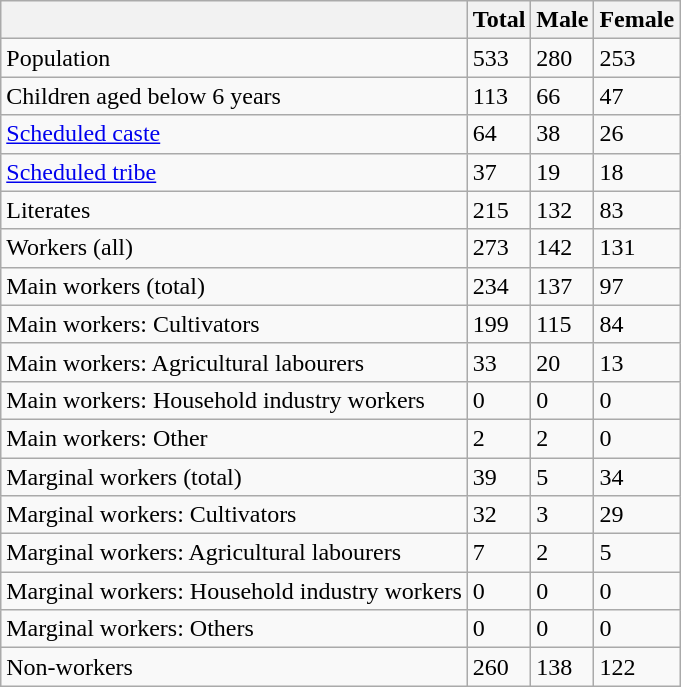<table class="wikitable sortable">
<tr>
<th></th>
<th>Total</th>
<th>Male</th>
<th>Female</th>
</tr>
<tr>
<td>Population</td>
<td>533</td>
<td>280</td>
<td>253</td>
</tr>
<tr>
<td>Children aged below 6 years</td>
<td>113</td>
<td>66</td>
<td>47</td>
</tr>
<tr>
<td><a href='#'>Scheduled caste</a></td>
<td>64</td>
<td>38</td>
<td>26</td>
</tr>
<tr>
<td><a href='#'>Scheduled tribe</a></td>
<td>37</td>
<td>19</td>
<td>18</td>
</tr>
<tr>
<td>Literates</td>
<td>215</td>
<td>132</td>
<td>83</td>
</tr>
<tr>
<td>Workers (all)</td>
<td>273</td>
<td>142</td>
<td>131</td>
</tr>
<tr>
<td>Main workers (total)</td>
<td>234</td>
<td>137</td>
<td>97</td>
</tr>
<tr>
<td>Main workers: Cultivators</td>
<td>199</td>
<td>115</td>
<td>84</td>
</tr>
<tr>
<td>Main workers: Agricultural labourers</td>
<td>33</td>
<td>20</td>
<td>13</td>
</tr>
<tr>
<td>Main workers: Household industry workers</td>
<td>0</td>
<td>0</td>
<td>0</td>
</tr>
<tr>
<td>Main workers: Other</td>
<td>2</td>
<td>2</td>
<td>0</td>
</tr>
<tr>
<td>Marginal workers (total)</td>
<td>39</td>
<td>5</td>
<td>34</td>
</tr>
<tr>
<td>Marginal workers: Cultivators</td>
<td>32</td>
<td>3</td>
<td>29</td>
</tr>
<tr>
<td>Marginal workers: Agricultural labourers</td>
<td>7</td>
<td>2</td>
<td>5</td>
</tr>
<tr>
<td>Marginal workers: Household industry workers</td>
<td>0</td>
<td>0</td>
<td>0</td>
</tr>
<tr>
<td>Marginal workers: Others</td>
<td>0</td>
<td>0</td>
<td>0</td>
</tr>
<tr>
<td>Non-workers</td>
<td>260</td>
<td>138</td>
<td>122</td>
</tr>
</table>
